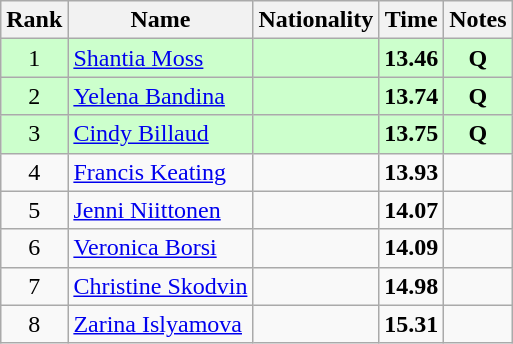<table class="wikitable sortable" style="text-align:center">
<tr>
<th>Rank</th>
<th>Name</th>
<th>Nationality</th>
<th>Time</th>
<th>Notes</th>
</tr>
<tr bgcolor=ccffcc>
<td>1</td>
<td align=left><a href='#'>Shantia Moss</a></td>
<td align=left></td>
<td><strong>13.46</strong></td>
<td><strong>Q</strong></td>
</tr>
<tr bgcolor=ccffcc>
<td>2</td>
<td align=left><a href='#'>Yelena Bandina</a></td>
<td align=left></td>
<td><strong>13.74</strong></td>
<td><strong>Q</strong></td>
</tr>
<tr bgcolor=ccffcc>
<td>3</td>
<td align=left><a href='#'>Cindy Billaud</a></td>
<td align=left></td>
<td><strong>13.75</strong></td>
<td><strong>Q</strong></td>
</tr>
<tr>
<td>4</td>
<td align=left><a href='#'>Francis Keating</a></td>
<td align=left></td>
<td><strong>13.93</strong></td>
<td></td>
</tr>
<tr>
<td>5</td>
<td align=left><a href='#'>Jenni Niittonen</a></td>
<td align=left></td>
<td><strong>14.07</strong></td>
<td></td>
</tr>
<tr>
<td>6</td>
<td align=left><a href='#'>Veronica Borsi</a></td>
<td align=left></td>
<td><strong>14.09</strong></td>
<td></td>
</tr>
<tr>
<td>7</td>
<td align=left><a href='#'>Christine Skodvin</a></td>
<td align=left></td>
<td><strong>14.98</strong></td>
<td></td>
</tr>
<tr>
<td>8</td>
<td align=left><a href='#'>Zarina Islyamova</a></td>
<td align=left></td>
<td><strong>15.31</strong></td>
<td></td>
</tr>
</table>
